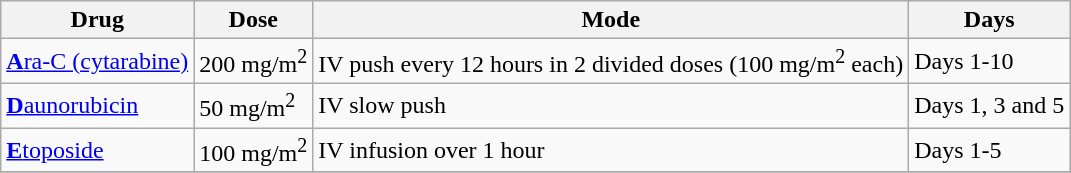<table class="wikitable">
<tr>
<th>Drug</th>
<th>Dose</th>
<th>Mode</th>
<th>Days</th>
</tr>
<tr>
<td><a href='#'><strong>A</strong>ra-C (cytarabine)</a></td>
<td>200 mg/m<sup>2</sup></td>
<td>IV push every 12 hours in 2 divided doses (100 mg/m<sup>2</sup> each)</td>
<td>Days 1-10</td>
</tr>
<tr>
<td><a href='#'><strong>D</strong>aunorubicin</a></td>
<td>50 mg/m<sup>2</sup></td>
<td>IV slow push</td>
<td>Days 1, 3 and 5</td>
</tr>
<tr>
<td><a href='#'><strong>E</strong>toposide</a></td>
<td>100 mg/m<sup>2</sup></td>
<td>IV infusion over 1 hour</td>
<td>Days 1-5</td>
</tr>
<tr>
</tr>
</table>
